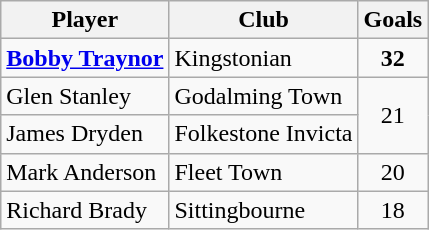<table class="wikitable">
<tr>
<th>Player</th>
<th>Club</th>
<th>Goals</th>
</tr>
<tr>
<td><strong><a href='#'>Bobby Traynor</a></strong></td>
<td>Kingstonian</td>
<td align="center"><strong>32</strong></td>
</tr>
<tr>
<td>Glen Stanley</td>
<td>Godalming Town</td>
<td rowspan="2" align="center">21</td>
</tr>
<tr>
<td>James Dryden</td>
<td>Folkestone Invicta</td>
</tr>
<tr>
<td>Mark Anderson</td>
<td>Fleet Town</td>
<td align="center">20</td>
</tr>
<tr>
<td>Richard Brady</td>
<td>Sittingbourne</td>
<td align="center">18</td>
</tr>
</table>
